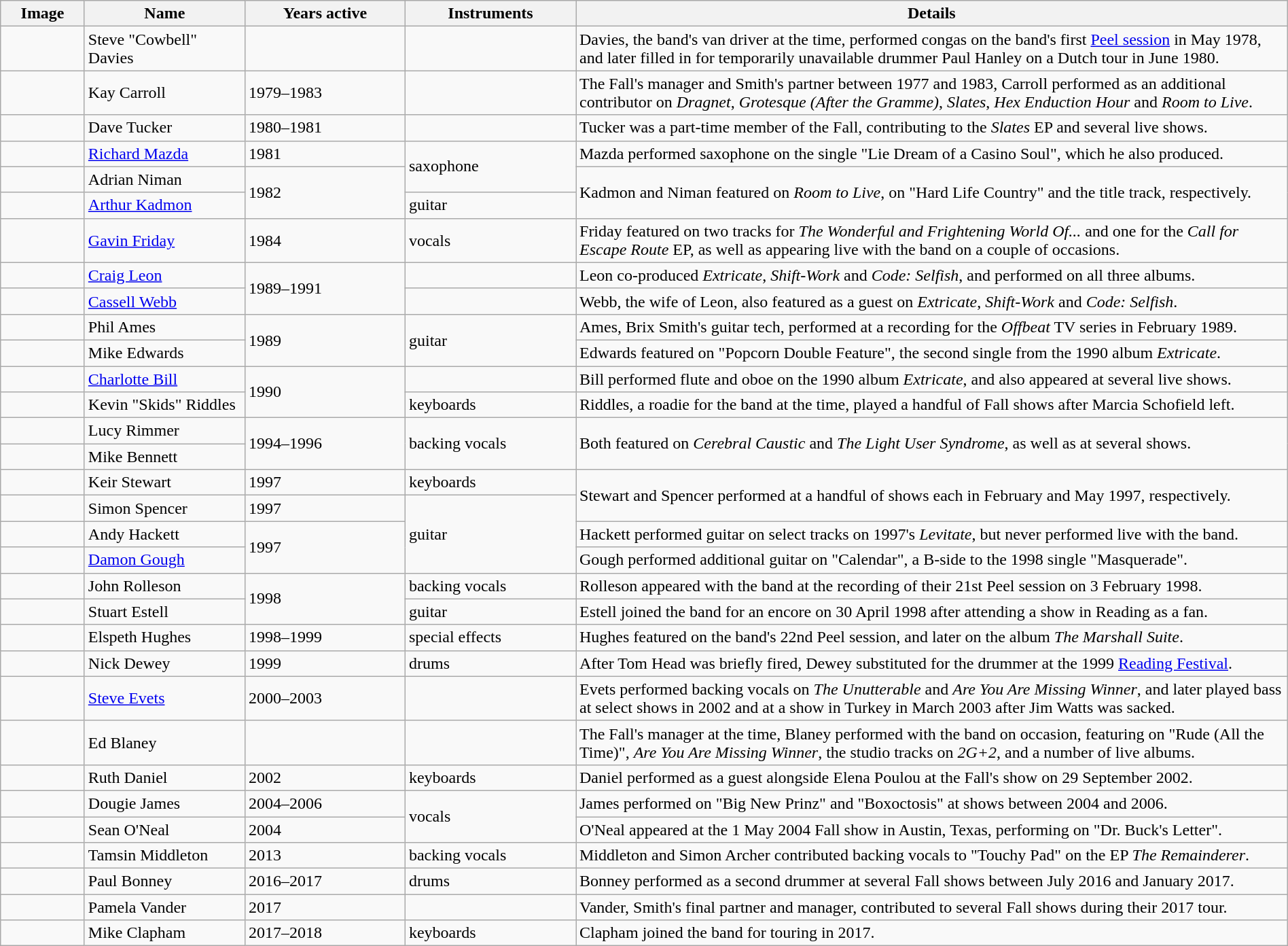<table class="wikitable" border="1" width=100%>
<tr>
<th width="75">Image</th>
<th width="150">Name</th>
<th width="150">Years active</th>
<th width="160">Instruments</th>
<th>Details</th>
</tr>
<tr>
<td></td>
<td>Steve "Cowbell" Davies</td>
<td></td>
<td></td>
<td>Davies, the band's van driver at the time, performed congas on the band's first <a href='#'>Peel session</a> in May 1978, and later filled in for temporarily unavailable drummer Paul Hanley on a Dutch tour in June 1980.</td>
</tr>
<tr>
<td></td>
<td>Kay Carroll</td>
<td>1979–1983</td>
<td></td>
<td>The Fall's manager and Smith's partner between 1977 and 1983, Carroll performed as an additional contributor on <em>Dragnet</em>, <em>Grotesque (After the Gramme)</em>, <em>Slates</em>, <em>Hex Enduction Hour</em> and <em>Room to Live</em>.</td>
</tr>
<tr>
<td></td>
<td>Dave Tucker</td>
<td>1980–1981</td>
<td></td>
<td>Tucker was a part-time member of the Fall, contributing to the <em>Slates</em> EP and several live shows.</td>
</tr>
<tr>
<td></td>
<td><a href='#'>Richard Mazda</a></td>
<td>1981</td>
<td Rowspan="2">saxophone</td>
<td>Mazda performed saxophone on the single "Lie Dream of a Casino Soul", which he also produced.</td>
</tr>
<tr>
<td></td>
<td>Adrian Niman</td>
<td rowspan="2">1982</td>
<td Rowspan="2">Kadmon and Niman featured on <em>Room to Live</em>, on "Hard Life Country" and the title track, respectively.</td>
</tr>
<tr>
<td></td>
<td><a href='#'>Arthur Kadmon</a></td>
<td>guitar</td>
</tr>
<tr>
<td></td>
<td><a href='#'>Gavin Friday</a><br></td>
<td>1984</td>
<td>vocals</td>
<td>Friday featured on two tracks for <em>The Wonderful and Frightening World Of...</em> and one for the <em>Call for Escape Route</em> EP, as well as appearing live with the band on a couple of occasions.</td>
</tr>
<tr>
<td></td>
<td><a href='#'>Craig Leon</a></td>
<td rowspan="2">1989–1991</td>
<td></td>
<td>Leon co-produced <em>Extricate</em>, <em>Shift-Work</em> and <em>Code: Selfish</em>, and performed on all three albums.</td>
</tr>
<tr>
<td></td>
<td><a href='#'>Cassell Webb</a></td>
<td></td>
<td>Webb, the wife of Leon, also featured as a guest on <em>Extricate</em>, <em>Shift-Work</em> and <em>Code: Selfish</em>.</td>
</tr>
<tr>
<td></td>
<td>Phil Ames</td>
<td rowspan="2">1989</td>
<td rowspan="2">guitar</td>
<td>Ames, Brix Smith's guitar tech, performed at a recording for the <em>Offbeat</em> TV series in February 1989.</td>
</tr>
<tr>
<td></td>
<td>Mike Edwards</td>
<td>Edwards featured on "Popcorn Double Feature", the second single from the 1990 album <em>Extricate</em>.</td>
</tr>
<tr>
<td></td>
<td><a href='#'>Charlotte Bill</a></td>
<td rowspan="2">1990</td>
<td></td>
<td>Bill performed flute and oboe on the 1990 album <em>Extricate</em>, and also appeared at several live shows.</td>
</tr>
<tr>
<td></td>
<td>Kevin "Skids" Riddles</td>
<td>keyboards</td>
<td>Riddles, a roadie for the band at the time, played a handful of Fall shows after Marcia Schofield left.</td>
</tr>
<tr>
<td></td>
<td>Lucy Rimmer</td>
<td rowspan="2">1994–1996</td>
<td rowspan="2">backing vocals</td>
<td rowspan="2">Both featured on <em>Cerebral Caustic</em> and <em>The Light User Syndrome</em>, as well as at several shows.</td>
</tr>
<tr>
<td></td>
<td>Mike Bennett</td>
</tr>
<tr>
<td></td>
<td>Keir Stewart</td>
<td>1997</td>
<td>keyboards</td>
<td rowspan="2">Stewart and Spencer performed at a handful of shows each in February and May 1997, respectively.</td>
</tr>
<tr>
<td></td>
<td>Simon Spencer</td>
<td>1997 </td>
<td rowspan="3">guitar</td>
</tr>
<tr>
<td></td>
<td>Andy Hackett</td>
<td rowspan="2">1997</td>
<td>Hackett performed guitar on select tracks on 1997's <em>Levitate</em>, but never performed live with the band.</td>
</tr>
<tr>
<td></td>
<td><a href='#'>Damon Gough</a></td>
<td>Gough performed additional guitar on "Calendar", a B-side to the 1998 single "Masquerade".</td>
</tr>
<tr>
<td></td>
<td>John Rolleson</td>
<td rowspan="2">1998</td>
<td>backing vocals</td>
<td>Rolleson appeared with the band at the recording of their 21st Peel session on 3 February 1998.</td>
</tr>
<tr>
<td></td>
<td>Stuart Estell</td>
<td>guitar</td>
<td>Estell joined the band for an encore on 30 April 1998 after attending a show in Reading as a fan.</td>
</tr>
<tr>
<td></td>
<td>Elspeth Hughes</td>
<td>1998–1999</td>
<td>special effects</td>
<td>Hughes featured on the band's 22nd Peel session, and later on the album <em>The Marshall Suite</em>.</td>
</tr>
<tr>
<td></td>
<td>Nick Dewey</td>
<td>1999</td>
<td>drums</td>
<td>After Tom Head was briefly fired, Dewey substituted for the drummer at the 1999 <a href='#'>Reading Festival</a>.</td>
</tr>
<tr>
<td></td>
<td><a href='#'>Steve Evets</a></td>
<td>2000–2003</td>
<td></td>
<td>Evets performed backing vocals on <em>The Unutterable</em> and <em>Are You Are Missing Winner</em>, and later played bass at select shows in 2002 and at a show in Turkey in March 2003 after Jim Watts was sacked.</td>
</tr>
<tr>
<td></td>
<td>Ed Blaney</td>
<td></td>
<td></td>
<td>The Fall's manager at the time, Blaney performed with the band on occasion, featuring on "Rude (All the Time)", <em>Are You Are Missing Winner</em>, the studio tracks on <em>2G+2</em>, and a number of live albums.</td>
</tr>
<tr>
<td></td>
<td>Ruth Daniel</td>
<td>2002</td>
<td>keyboards</td>
<td>Daniel performed as a guest alongside Elena Poulou at the Fall's show on 29 September 2002.</td>
</tr>
<tr>
<td></td>
<td>Dougie James</td>
<td>2004–2006</td>
<td rowspan="2">vocals</td>
<td>James performed on "Big New Prinz" and "Boxoctosis" at shows between 2004 and 2006.</td>
</tr>
<tr>
<td></td>
<td>Sean O'Neal</td>
<td>2004</td>
<td>O'Neal appeared at the 1 May 2004 Fall show in Austin, Texas, performing on "Dr. Buck's Letter".</td>
</tr>
<tr>
<td></td>
<td>Tamsin Middleton</td>
<td>2013</td>
<td>backing vocals</td>
<td>Middleton and Simon Archer contributed backing vocals to "Touchy Pad" on the EP <em>The Remainderer</em>.</td>
</tr>
<tr>
<td></td>
<td>Paul Bonney</td>
<td>2016–2017</td>
<td>drums</td>
<td>Bonney performed as a second drummer at several Fall shows between July 2016 and January 2017.</td>
</tr>
<tr>
<td></td>
<td>Pamela Vander</td>
<td>2017</td>
<td></td>
<td>Vander, Smith's final partner and manager, contributed to several Fall shows during their 2017 tour.</td>
</tr>
<tr>
<td></td>
<td>Mike Clapham</td>
<td>2017–2018</td>
<td>keyboards</td>
<td>Clapham joined the band for touring in 2017.</td>
</tr>
</table>
